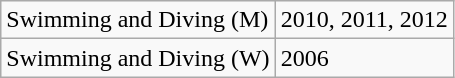<table class="wikitable">
<tr>
<td>Swimming and Diving (M)</td>
<td>2010, 2011, 2012</td>
</tr>
<tr>
<td>Swimming and Diving (W)</td>
<td>2006</td>
</tr>
</table>
